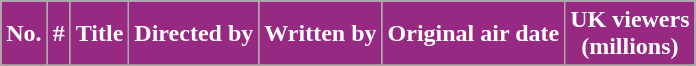<table class="wikitable plainrowheaders">
<tr style="color:white">
<th style="background: #972983;">No.</th>
<th style="background: #972983;">#</th>
<th style="background: #972983;">Title</th>
<th style="background: #972983;">Directed by</th>
<th style="background: #972983;">Written by</th>
<th style="background: #972983;">Original air date</th>
<th style="background: #972983;">UK viewers<br>(millions)</th>
</tr>
<tr>
</tr>
</table>
